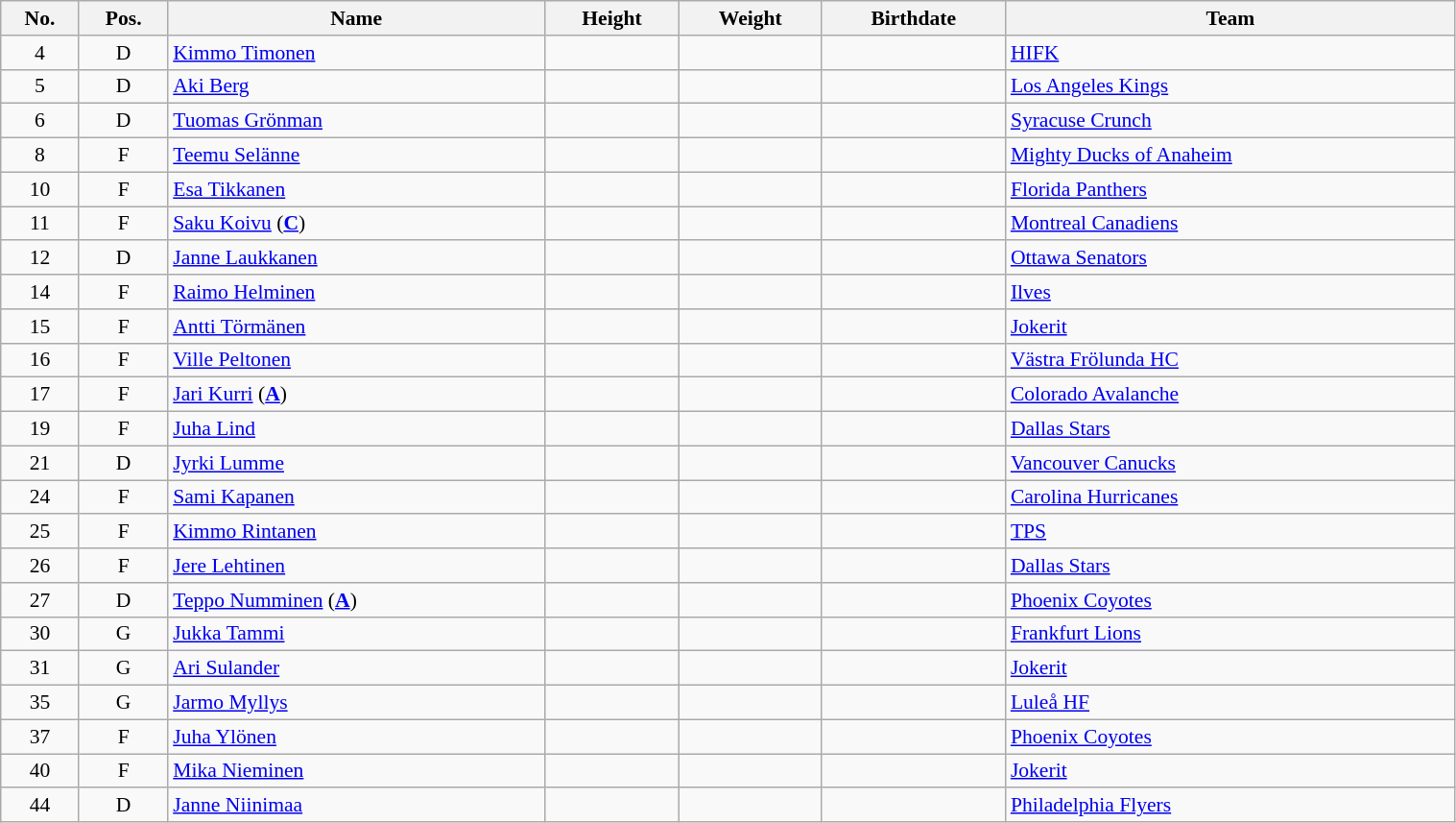<table class="wikitable sortable" width="80%" style="font-size: 90%; text-align: center;">
<tr>
<th>No.</th>
<th>Pos.</th>
<th>Name</th>
<th>Height</th>
<th>Weight</th>
<th>Birthdate</th>
<th>Team</th>
</tr>
<tr>
<td>4</td>
<td>D</td>
<td style="text-align:left;"><a href='#'>Kimmo Timonen</a></td>
<td></td>
<td></td>
<td style="text-align:right;"></td>
<td style="text-align:left;"> <a href='#'>HIFK</a></td>
</tr>
<tr>
<td>5</td>
<td>D</td>
<td style="text-align:left;"><a href='#'>Aki Berg</a></td>
<td></td>
<td></td>
<td style="text-align:right;"></td>
<td style="text-align:left;"> <a href='#'>Los Angeles Kings</a></td>
</tr>
<tr>
<td>6</td>
<td>D</td>
<td style="text-align:left;"><a href='#'>Tuomas Grönman</a></td>
<td></td>
<td></td>
<td style="text-align:right;"></td>
<td style="text-align:left;"> <a href='#'>Syracuse Crunch</a></td>
</tr>
<tr>
<td>8</td>
<td>F</td>
<td style="text-align:left;"><a href='#'>Teemu Selänne</a></td>
<td></td>
<td></td>
<td style="text-align:right;"></td>
<td style="text-align:left;"> <a href='#'>Mighty Ducks of Anaheim</a></td>
</tr>
<tr>
<td>10</td>
<td>F</td>
<td style="text-align:left;"><a href='#'>Esa Tikkanen</a></td>
<td></td>
<td></td>
<td style="text-align:right;"></td>
<td style="text-align:left;"> <a href='#'>Florida Panthers</a></td>
</tr>
<tr>
<td>11</td>
<td>F</td>
<td style="text-align:left;"><a href='#'>Saku Koivu</a> (<strong><a href='#'>C</a></strong>)</td>
<td></td>
<td></td>
<td style="text-align:right;"></td>
<td style="text-align:left;"> <a href='#'>Montreal Canadiens</a></td>
</tr>
<tr>
<td>12</td>
<td>D</td>
<td style="text-align:left;"><a href='#'>Janne Laukkanen</a></td>
<td></td>
<td></td>
<td style="text-align:right;"></td>
<td style="text-align:left;"> <a href='#'>Ottawa Senators</a></td>
</tr>
<tr>
<td>14</td>
<td>F</td>
<td style="text-align:left;"><a href='#'>Raimo Helminen</a></td>
<td></td>
<td></td>
<td style="text-align:right;"></td>
<td style="text-align:left;"> <a href='#'>Ilves</a></td>
</tr>
<tr>
<td>15</td>
<td>F</td>
<td style="text-align:left;"><a href='#'>Antti Törmänen</a></td>
<td></td>
<td></td>
<td style="text-align:right;"></td>
<td style="text-align:left;"> <a href='#'>Jokerit</a></td>
</tr>
<tr>
<td>16</td>
<td>F</td>
<td style="text-align:left;"><a href='#'>Ville Peltonen</a></td>
<td></td>
<td></td>
<td style="text-align:right;"></td>
<td style="text-align:left;"> <a href='#'>Västra Frölunda HC</a></td>
</tr>
<tr>
<td>17</td>
<td>F</td>
<td style="text-align:left;"><a href='#'>Jari Kurri</a> (<strong><a href='#'>A</a></strong>)</td>
<td></td>
<td></td>
<td style="text-align:right;"></td>
<td style="text-align:left;"> <a href='#'>Colorado Avalanche</a></td>
</tr>
<tr>
<td>19</td>
<td>F</td>
<td style="text-align:left;"><a href='#'>Juha Lind</a></td>
<td></td>
<td></td>
<td style="text-align:right;"></td>
<td style="text-align:left;"> <a href='#'>Dallas Stars</a></td>
</tr>
<tr>
<td>21</td>
<td>D</td>
<td style="text-align:left;"><a href='#'>Jyrki Lumme</a></td>
<td></td>
<td></td>
<td style="text-align:right;"></td>
<td style="text-align:left;"> <a href='#'>Vancouver Canucks</a></td>
</tr>
<tr>
<td>24</td>
<td>F</td>
<td style="text-align:left;"><a href='#'>Sami Kapanen</a></td>
<td></td>
<td></td>
<td style="text-align:right;"></td>
<td style="text-align:left;"> <a href='#'>Carolina Hurricanes</a></td>
</tr>
<tr>
<td>25</td>
<td>F</td>
<td style="text-align:left;"><a href='#'>Kimmo Rintanen</a></td>
<td></td>
<td></td>
<td style="text-align:right;"></td>
<td style="text-align:left;"> <a href='#'>TPS</a></td>
</tr>
<tr>
<td>26</td>
<td>F</td>
<td style="text-align:left;"><a href='#'>Jere Lehtinen</a></td>
<td></td>
<td></td>
<td style="text-align:right;"></td>
<td style="text-align:left;"> <a href='#'>Dallas Stars</a></td>
</tr>
<tr>
<td>27</td>
<td>D</td>
<td style="text-align:left;"><a href='#'>Teppo Numminen</a> (<strong><a href='#'>A</a></strong>)</td>
<td></td>
<td></td>
<td style="text-align:right;"></td>
<td style="text-align:left;"> <a href='#'>Phoenix Coyotes</a></td>
</tr>
<tr>
<td>30</td>
<td>G</td>
<td style="text-align:left;"><a href='#'>Jukka Tammi</a></td>
<td></td>
<td></td>
<td style="text-align:right;"></td>
<td style="text-align:left;"> <a href='#'>Frankfurt Lions</a></td>
</tr>
<tr>
<td>31</td>
<td>G</td>
<td style="text-align:left;"><a href='#'>Ari Sulander</a></td>
<td></td>
<td></td>
<td style="text-align:right;"></td>
<td style="text-align:left;"> <a href='#'>Jokerit</a></td>
</tr>
<tr>
<td>35</td>
<td>G</td>
<td style="text-align:left;"><a href='#'>Jarmo Myllys</a></td>
<td></td>
<td></td>
<td style="text-align:right;"></td>
<td style="text-align:left;"> <a href='#'>Luleå HF</a></td>
</tr>
<tr>
<td>37</td>
<td>F</td>
<td style="text-align:left;"><a href='#'>Juha Ylönen</a></td>
<td></td>
<td></td>
<td style="text-align:right;"></td>
<td style="text-align:left;"> <a href='#'>Phoenix Coyotes</a></td>
</tr>
<tr>
<td>40</td>
<td>F</td>
<td style="text-align:left;"><a href='#'>Mika Nieminen</a></td>
<td></td>
<td></td>
<td style="text-align:right;"></td>
<td style="text-align:left;"> <a href='#'>Jokerit</a></td>
</tr>
<tr>
<td>44</td>
<td>D</td>
<td style="text-align:left;"><a href='#'>Janne Niinimaa</a></td>
<td></td>
<td></td>
<td style="text-align:right;"></td>
<td style="text-align:left;"> <a href='#'>Philadelphia Flyers</a></td>
</tr>
</table>
